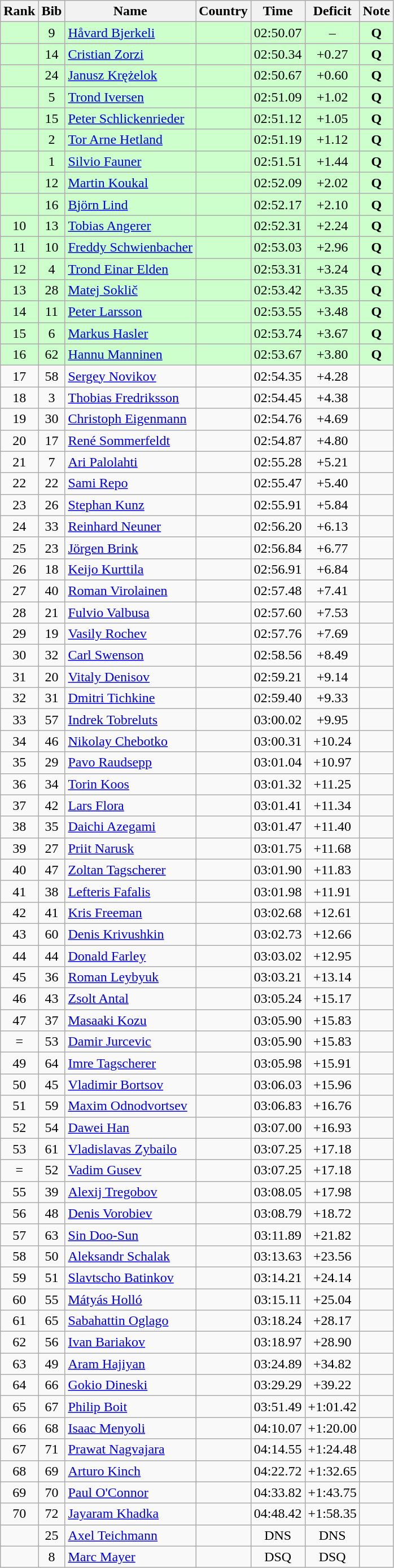<table class="wikitable sortable" style="text-align:center">
<tr>
<th>Rank</th>
<th>Bib</th>
<th>Name</th>
<th>Country</th>
<th>Time</th>
<th>Deficit</th>
<th>Note</th>
</tr>
<tr bgcolor="#ccffcc">
<td></td>
<td>9</td>
<td align="left"><a href='#'>Håvard Bjerkeli</a></td>
<td align="left"></td>
<td>02:50.07</td>
<td>–</td>
<td><strong>Q</strong></td>
</tr>
<tr bgcolor="#ccffcc">
<td></td>
<td>14</td>
<td align="left"><a href='#'>Cristian Zorzi</a></td>
<td align="left"></td>
<td>02:50.34</td>
<td>+0.27</td>
<td><strong>Q</strong></td>
</tr>
<tr bgcolor="#ccffcc">
<td></td>
<td>24</td>
<td align="left"><a href='#'>Janusz Krężelok</a></td>
<td align="left"></td>
<td>02:50.67</td>
<td>+0.60</td>
<td><strong>Q</strong></td>
</tr>
<tr bgcolor="#ccffcc">
<td align="center"></td>
<td>5</td>
<td align="left"><a href='#'>Trond Iversen</a></td>
<td align="left"></td>
<td>02:51.09</td>
<td>+1.02</td>
<td><strong>Q</strong></td>
</tr>
<tr bgcolor="#ccffcc">
<td align="center"></td>
<td>15</td>
<td align="left"><a href='#'>Peter Schlickenrieder</a></td>
<td align="left"></td>
<td>02:51.12</td>
<td>+1.05</td>
<td><strong>Q</strong></td>
</tr>
<tr bgcolor="#ccffcc">
<td align="center"></td>
<td>2</td>
<td align="left"><a href='#'>Tor Arne Hetland</a></td>
<td align="left"></td>
<td>02:51.19</td>
<td>+1.12</td>
<td><strong>Q</strong></td>
</tr>
<tr bgcolor="#ccffcc">
<td align="center"></td>
<td>1</td>
<td align="left"><a href='#'>Silvio Fauner</a></td>
<td align="left"></td>
<td>02:51.51</td>
<td>+1.44</td>
<td><strong>Q</strong></td>
</tr>
<tr bgcolor="#ccffcc">
<td align="center"></td>
<td>12</td>
<td align="left"><a href='#'>Martin Koukal</a></td>
<td align="left"></td>
<td>02:52.09</td>
<td>+2.02</td>
<td><strong>Q</strong></td>
</tr>
<tr bgcolor="#ccffcc">
<td align="center"></td>
<td>16</td>
<td align="left"><a href='#'>Björn Lind</a></td>
<td align="left"></td>
<td>02:52.17</td>
<td>+2.10</td>
<td><strong>Q</strong></td>
</tr>
<tr bgcolor="#ccffcc">
<td align="center">10</td>
<td>13</td>
<td align="left"><a href='#'>Tobias Angerer</a></td>
<td align="left"></td>
<td>02:52.31</td>
<td>+2.24</td>
<td><strong>Q</strong></td>
</tr>
<tr bgcolor="#ccffcc">
<td align="center">11</td>
<td>10</td>
<td align="left"><a href='#'>Freddy Schwienbacher</a></td>
<td align="left"></td>
<td>02:53.03</td>
<td>+2.96</td>
<td><strong>Q</strong></td>
</tr>
<tr bgcolor="#ccffcc">
<td align="center">12</td>
<td>4</td>
<td align="left"><a href='#'>Trond Einar Elden</a></td>
<td align="left"></td>
<td>02:53.31</td>
<td>+3.24</td>
<td><strong>Q</strong></td>
</tr>
<tr bgcolor="#ccffcc">
<td align="center">13</td>
<td>28</td>
<td align="left"><a href='#'>Matej Soklič</a></td>
<td align="left"></td>
<td>02:53.42</td>
<td>+3.35</td>
<td><strong>Q</strong></td>
</tr>
<tr bgcolor="#ccffcc">
<td align="center">14</td>
<td>11</td>
<td align="left"><a href='#'>Peter Larsson</a></td>
<td align="left"></td>
<td>02:53.55</td>
<td>+3.48</td>
<td><strong>Q</strong></td>
</tr>
<tr bgcolor="#ccffcc">
<td align="center">15</td>
<td>6</td>
<td align="left"><a href='#'>Markus Hasler</a></td>
<td align="left"></td>
<td>02:53.74</td>
<td>+3.67</td>
<td><strong>Q</strong></td>
</tr>
<tr bgcolor="#ccffcc">
<td align="center">16</td>
<td>62</td>
<td align="left"><a href='#'>Hannu Manninen</a></td>
<td align="left"></td>
<td>02:53.67</td>
<td>+3.80</td>
<td><strong>Q</strong></td>
</tr>
<tr>
<td align="center">17</td>
<td>58</td>
<td align="left"><a href='#'>Sergey Novikov</a></td>
<td align="left"></td>
<td>02:54.35</td>
<td>+4.28</td>
<td></td>
</tr>
<tr>
<td align="center">18</td>
<td>3</td>
<td align="left"><a href='#'>Thobias Fredriksson</a></td>
<td align="left"></td>
<td>02:54.45</td>
<td>+4.38</td>
<td></td>
</tr>
<tr>
<td align="center">19</td>
<td>30</td>
<td align="left"><a href='#'>Christoph Eigenmann</a></td>
<td align="left"></td>
<td>02:54.76</td>
<td>+4.69</td>
<td></td>
</tr>
<tr>
<td align="center">20</td>
<td>17</td>
<td align="left"><a href='#'>René Sommerfeldt</a></td>
<td align="left"></td>
<td>02:54.87</td>
<td>+4.80</td>
<td></td>
</tr>
<tr>
<td align="center">21</td>
<td>7</td>
<td align="left"><a href='#'>Ari Palolahti</a></td>
<td align="left"></td>
<td>02:55.28</td>
<td>+5.21</td>
<td></td>
</tr>
<tr>
<td align="center">22</td>
<td>22</td>
<td align="left"><a href='#'>Sami Repo</a></td>
<td align="left"></td>
<td>02:55.47</td>
<td>+5.40</td>
<td></td>
</tr>
<tr>
<td align="center">23</td>
<td>26</td>
<td align="left"><a href='#'>Stephan Kunz</a></td>
<td align="left"></td>
<td>02:55.91</td>
<td>+5.84</td>
<td></td>
</tr>
<tr>
<td align="center">24</td>
<td>33</td>
<td align="left"><a href='#'>Reinhard Neuner</a></td>
<td align="left"></td>
<td>02:56.20</td>
<td>+6.13</td>
<td></td>
</tr>
<tr>
<td align="center">25</td>
<td>23</td>
<td align="left"><a href='#'>Jörgen Brink</a></td>
<td align="left"></td>
<td>02:56.84</td>
<td>+6.77</td>
<td></td>
</tr>
<tr>
<td align="center">26</td>
<td>18</td>
<td align="left"><a href='#'>Keijo Kurttila</a></td>
<td align="left"></td>
<td>02:56.91</td>
<td>+6.84</td>
<td></td>
</tr>
<tr>
<td align="center">27</td>
<td>40</td>
<td align="left"><a href='#'>Roman Virolainen</a></td>
<td align="left"></td>
<td>02:57.48</td>
<td>+7.41</td>
<td></td>
</tr>
<tr>
<td align="center">28</td>
<td>21</td>
<td align="left"><a href='#'>Fulvio Valbusa</a></td>
<td align="left"></td>
<td>02:57.60</td>
<td>+7.53</td>
<td></td>
</tr>
<tr>
<td align="center">29</td>
<td>19</td>
<td align="left"><a href='#'>Vasily Rochev</a></td>
<td align="left"></td>
<td>02:57.76</td>
<td>+7.69</td>
<td></td>
</tr>
<tr>
<td align="center">30</td>
<td>32</td>
<td align="left"><a href='#'>Carl Swenson</a></td>
<td align="left"></td>
<td>02:58.56</td>
<td>+8.49</td>
<td></td>
</tr>
<tr>
<td align="center">31</td>
<td>20</td>
<td align="left"><a href='#'>Vitaly Denisov</a></td>
<td align="left"></td>
<td>02:59.21</td>
<td>+9.14</td>
<td></td>
</tr>
<tr>
<td align="center">32</td>
<td>31</td>
<td align="left"><a href='#'>Dmitri Tichkine</a></td>
<td align="left"></td>
<td>02:59.40</td>
<td>+9.33</td>
<td></td>
</tr>
<tr>
<td align="center">33</td>
<td>57</td>
<td align="left"><a href='#'>Indrek Tobreluts</a></td>
<td align="left"></td>
<td>03:00.02</td>
<td>+9.95</td>
<td></td>
</tr>
<tr>
<td align="center">34</td>
<td>46</td>
<td align="left"><a href='#'>Nikolay Chebotko</a></td>
<td align="left"></td>
<td>03:00.31</td>
<td>+10.24</td>
<td></td>
</tr>
<tr>
<td align="center">35</td>
<td>29</td>
<td align="left"><a href='#'>Pavo Raudsepp</a></td>
<td align="left"></td>
<td>03:01.04</td>
<td>+10.97</td>
<td></td>
</tr>
<tr>
<td align="center">36</td>
<td>34</td>
<td align="left"><a href='#'>Torin Koos</a></td>
<td align="left"></td>
<td>03:01.32</td>
<td>+11.25</td>
<td></td>
</tr>
<tr>
<td align="center">37</td>
<td>42</td>
<td align="left"><a href='#'>Lars Flora</a></td>
<td align="left"></td>
<td>03:01.41</td>
<td>+11.34</td>
<td></td>
</tr>
<tr>
<td align="center">38</td>
<td>35</td>
<td align="left"><a href='#'>Daichi Azegami</a></td>
<td align="left"></td>
<td>03:01.47</td>
<td>+11.40</td>
<td></td>
</tr>
<tr>
<td align="center">39</td>
<td>27</td>
<td align="left"><a href='#'>Priit Narusk</a></td>
<td align="left"></td>
<td>03:01.75</td>
<td>+11.68</td>
<td></td>
</tr>
<tr>
<td align="center">40</td>
<td>47</td>
<td align="left"><a href='#'>Zoltan Tagscherer</a></td>
<td align="left"></td>
<td>03:01.90</td>
<td>+11.83</td>
<td></td>
</tr>
<tr>
<td align="center">41</td>
<td>38</td>
<td align="left"><a href='#'>Lefteris Fafalis</a></td>
<td align="left"></td>
<td>03:01.98</td>
<td>+11.91</td>
<td></td>
</tr>
<tr>
<td align="center">42</td>
<td>41</td>
<td align="left"><a href='#'>Kris Freeman</a></td>
<td align="left"></td>
<td>03:02.68</td>
<td>+12.61</td>
<td></td>
</tr>
<tr>
<td align="center">43</td>
<td>60</td>
<td align="left"><a href='#'>Denis Krivushkin</a></td>
<td align="left"></td>
<td>03:02.73</td>
<td>+12.66</td>
<td></td>
</tr>
<tr>
<td align="center">44</td>
<td>44</td>
<td align="left"><a href='#'>Donald Farley</a></td>
<td align="left"></td>
<td>03:03.02</td>
<td>+12.95</td>
<td></td>
</tr>
<tr>
<td align="center">45</td>
<td>36</td>
<td align="left"><a href='#'>Roman Leybyuk</a></td>
<td align="left"></td>
<td>03:03.21</td>
<td>+13.14</td>
<td></td>
</tr>
<tr>
<td align="center">46</td>
<td>43</td>
<td align="left"><a href='#'>Zsolt Antal</a></td>
<td align="left"></td>
<td>03:05.24</td>
<td>+15.17</td>
<td></td>
</tr>
<tr>
<td align="center">47</td>
<td>37</td>
<td align="left"><a href='#'>Masaaki Kozu</a></td>
<td align="left"></td>
<td>03:05.90</td>
<td>+15.83</td>
<td></td>
</tr>
<tr>
<td align="center">=</td>
<td>53</td>
<td align="left"><a href='#'>Damir Jurcevic</a></td>
<td align="left"></td>
<td>03:05.90</td>
<td>+15.83</td>
<td></td>
</tr>
<tr>
<td align="center">49</td>
<td>64</td>
<td align="left"><a href='#'>Imre Tagscherer</a></td>
<td align="left"></td>
<td>03:05.98</td>
<td>+15.91</td>
<td></td>
</tr>
<tr>
<td align="center">50</td>
<td>45</td>
<td align="left"><a href='#'>Vladimir Bortsov</a></td>
<td align="left"></td>
<td>03:06.03</td>
<td>+15.96</td>
<td></td>
</tr>
<tr>
<td align="center">51</td>
<td>59</td>
<td align="left"><a href='#'>Maxim Odnodvortsev</a></td>
<td align="left"></td>
<td>03:06.83</td>
<td>+16.76</td>
<td></td>
</tr>
<tr>
<td align="center">52</td>
<td>54</td>
<td align="left"><a href='#'>Dawei Han</a></td>
<td align="left"></td>
<td>03:07.00</td>
<td>+16.93</td>
<td></td>
</tr>
<tr>
<td align="center">53</td>
<td>61</td>
<td align="left"><a href='#'>Vladislavas Zybailo</a></td>
<td align="left"></td>
<td>03:07.25</td>
<td>+17.18</td>
<td></td>
</tr>
<tr>
<td align="center">=</td>
<td>52</td>
<td align="left"><a href='#'>Vadim Gusev</a></td>
<td align="left"></td>
<td>03:07.25</td>
<td>+17.18</td>
<td></td>
</tr>
<tr>
<td align="center">55</td>
<td>39</td>
<td align="left"><a href='#'>Alexij Tregobov</a></td>
<td align="left"></td>
<td>03:08.05</td>
<td>+17.98</td>
<td></td>
</tr>
<tr>
<td align="center">56</td>
<td>48</td>
<td align="left"><a href='#'>Denis Vorobiev</a></td>
<td align="left"></td>
<td>03:08.79</td>
<td>+18.72</td>
<td></td>
</tr>
<tr>
<td align="center">57</td>
<td>63</td>
<td align="left"><a href='#'>Sin Doo-Sun</a></td>
<td align="left"></td>
<td>03:11.89</td>
<td>+21.82</td>
<td></td>
</tr>
<tr>
<td align="center">58</td>
<td>50</td>
<td align="left"><a href='#'>Aleksandr Schalak</a></td>
<td align="left"></td>
<td>03:13.63</td>
<td>+23.56</td>
<td></td>
</tr>
<tr>
<td align="center">59</td>
<td>51</td>
<td align="left"><a href='#'>Slavtscho Batinkov</a></td>
<td align="left"></td>
<td>03:14.21</td>
<td>+24.14</td>
<td></td>
</tr>
<tr>
<td align="center">60</td>
<td>55</td>
<td align="left"><a href='#'>Mátyás Holló</a></td>
<td align="left"></td>
<td>03:15.11</td>
<td>+25.04</td>
<td></td>
</tr>
<tr>
<td align="center">61</td>
<td>65</td>
<td align="left"><a href='#'>Sabahattin Oglago</a></td>
<td align="left"></td>
<td>03:18.24</td>
<td>+28.17</td>
<td></td>
</tr>
<tr>
<td align="center">62</td>
<td>56</td>
<td align="left"><a href='#'>Ivan Bariakov</a></td>
<td align="left"></td>
<td>03:18.97</td>
<td>+28.90</td>
<td></td>
</tr>
<tr>
<td align="center">63</td>
<td>49</td>
<td align="left"><a href='#'>Aram Hajiyan</a></td>
<td align="left"></td>
<td>03:24.89</td>
<td>+34.82</td>
<td></td>
</tr>
<tr>
<td align="center">64</td>
<td>66</td>
<td align="left"><a href='#'>Gokio Dineski</a></td>
<td align="left"></td>
<td>03:29.29</td>
<td>+39.22</td>
<td></td>
</tr>
<tr>
<td align="center">65</td>
<td>67</td>
<td align="left"><a href='#'>Philip Boit</a></td>
<td align="left"></td>
<td>03:51.49</td>
<td>+1:01.42</td>
<td></td>
</tr>
<tr>
<td align="center">66</td>
<td>68</td>
<td align="left"><a href='#'>Isaac Menyoli</a></td>
<td align="left"></td>
<td>04:10.07</td>
<td>+1:20.00</td>
<td></td>
</tr>
<tr>
<td align="center">67</td>
<td>71</td>
<td align="left"><a href='#'>Prawat Nagvajara</a></td>
<td align="left"></td>
<td>04:14.55</td>
<td>+1:24.48</td>
<td></td>
</tr>
<tr>
<td align="center">68</td>
<td>69</td>
<td align="left"><a href='#'>Arturo Kinch</a></td>
<td align="left"></td>
<td>04:22.72</td>
<td>+1:32.65</td>
<td></td>
</tr>
<tr>
<td align="center">69</td>
<td>70</td>
<td align="left"><a href='#'>Paul O'Connor</a></td>
<td align="left"></td>
<td>04:33.82</td>
<td>+1:43.75</td>
<td></td>
</tr>
<tr>
<td align="center">70</td>
<td>72</td>
<td align="left"><a href='#'>Jayaram Khadka</a></td>
<td align="left"></td>
<td>04:48.42</td>
<td>+1:58.35</td>
<td></td>
</tr>
<tr>
<td align="center"></td>
<td>25</td>
<td align="left"><a href='#'>Axel Teichmann</a></td>
<td align="left"></td>
<td>DNS</td>
<td>DNS</td>
<td></td>
</tr>
<tr>
<td align="center"></td>
<td>8</td>
<td align="left"><a href='#'>Marc Mayer</a></td>
<td align="left"></td>
<td>DSQ</td>
<td>DSQ</td>
<td></td>
</tr>
</table>
